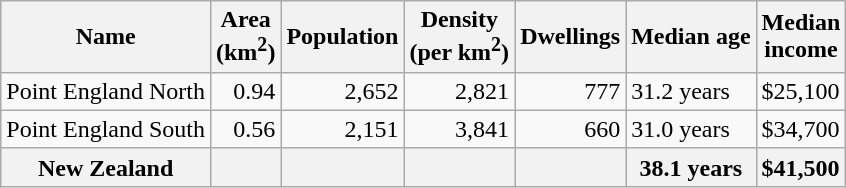<table class="wikitable">
<tr>
<th>Name</th>
<th>Area<br>(km<sup>2</sup>)</th>
<th>Population</th>
<th>Density<br>(per km<sup>2</sup>)</th>
<th>Dwellings</th>
<th>Median age</th>
<th>Median<br>income</th>
</tr>
<tr>
<td>Point England North</td>
<td style="text-align:right;">0.94</td>
<td style="text-align:right;">2,652</td>
<td style="text-align:right;">2,821</td>
<td style="text-align:right;">777</td>
<td>31.2 years</td>
<td>$25,100</td>
</tr>
<tr>
<td>Point England South</td>
<td style="text-align:right;">0.56</td>
<td style="text-align:right;">2,151</td>
<td style="text-align:right;">3,841</td>
<td style="text-align:right;">660</td>
<td>31.0 years</td>
<td>$34,700</td>
</tr>
<tr>
<th>New Zealand</th>
<th></th>
<th></th>
<th></th>
<th></th>
<th>38.1 years</th>
<th style="text-align:left;">$41,500</th>
</tr>
</table>
